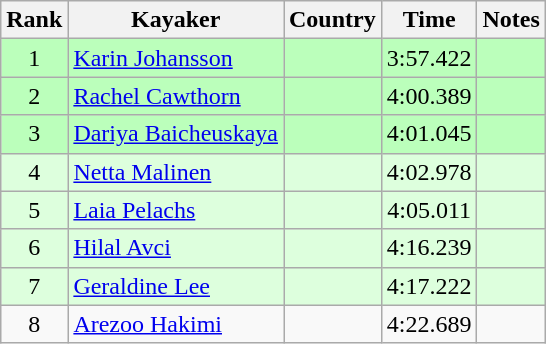<table class="wikitable" style="text-align:center">
<tr>
<th>Rank</th>
<th>Kayaker</th>
<th>Country</th>
<th>Time</th>
<th>Notes</th>
</tr>
<tr bgcolor=bbffbb>
<td>1</td>
<td align="left"><a href='#'>Karin Johansson</a></td>
<td align="left"></td>
<td>3:57.422</td>
<td></td>
</tr>
<tr bgcolor=bbffbb>
<td>2</td>
<td align="left"><a href='#'>Rachel Cawthorn</a></td>
<td align="left"></td>
<td>4:00.389</td>
<td></td>
</tr>
<tr bgcolor=bbffbb>
<td>3</td>
<td align="left"><a href='#'>Dariya Baicheuskaya</a></td>
<td align="left"></td>
<td>4:01.045</td>
<td></td>
</tr>
<tr bgcolor=ddffdd>
<td>4</td>
<td align="left"><a href='#'>Netta Malinen</a></td>
<td align="left"></td>
<td>4:02.978</td>
<td></td>
</tr>
<tr bgcolor=ddffdd>
<td>5</td>
<td align="left"><a href='#'>Laia Pelachs</a></td>
<td align="left"></td>
<td>4:05.011</td>
<td></td>
</tr>
<tr bgcolor=ddffdd>
<td>6</td>
<td align="left"><a href='#'>Hilal Avci</a></td>
<td align="left"></td>
<td>4:16.239</td>
<td></td>
</tr>
<tr bgcolor=ddffdd>
<td>7</td>
<td align="left"><a href='#'>Geraldine Lee</a></td>
<td align="left"></td>
<td>4:17.222</td>
<td></td>
</tr>
<tr>
<td>8</td>
<td align="left"><a href='#'>Arezoo Hakimi</a></td>
<td align="left"></td>
<td>4:22.689</td>
<td></td>
</tr>
</table>
